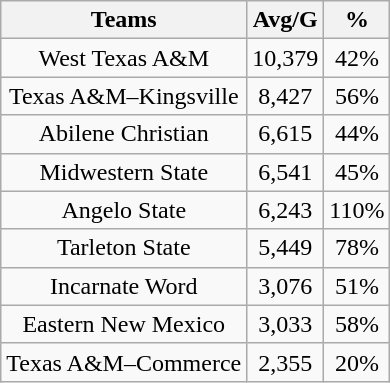<table class="wikitable sortable" style="text-align: center;">
<tr>
<th>Teams</th>
<th>Avg/G</th>
<th>%</th>
</tr>
<tr>
<td style=>West Texas A&M</td>
<td>10,379</td>
<td>42%</td>
</tr>
<tr>
<td style=>Texas A&M–Kingsville</td>
<td>8,427</td>
<td>56%</td>
</tr>
<tr>
<td style=>Abilene Christian</td>
<td>6,615</td>
<td>44%</td>
</tr>
<tr>
<td style=>Midwestern State</td>
<td>6,541</td>
<td>45%</td>
</tr>
<tr>
<td style=>Angelo State</td>
<td>6,243</td>
<td>110%</td>
</tr>
<tr>
<td style=>Tarleton State</td>
<td>5,449</td>
<td>78%</td>
</tr>
<tr>
<td style=>Incarnate Word</td>
<td>3,076</td>
<td>51%</td>
</tr>
<tr>
<td style=>Eastern New Mexico</td>
<td>3,033</td>
<td>58%</td>
</tr>
<tr>
<td style=>Texas A&M–Commerce</td>
<td>2,355</td>
<td>20%</td>
</tr>
</table>
